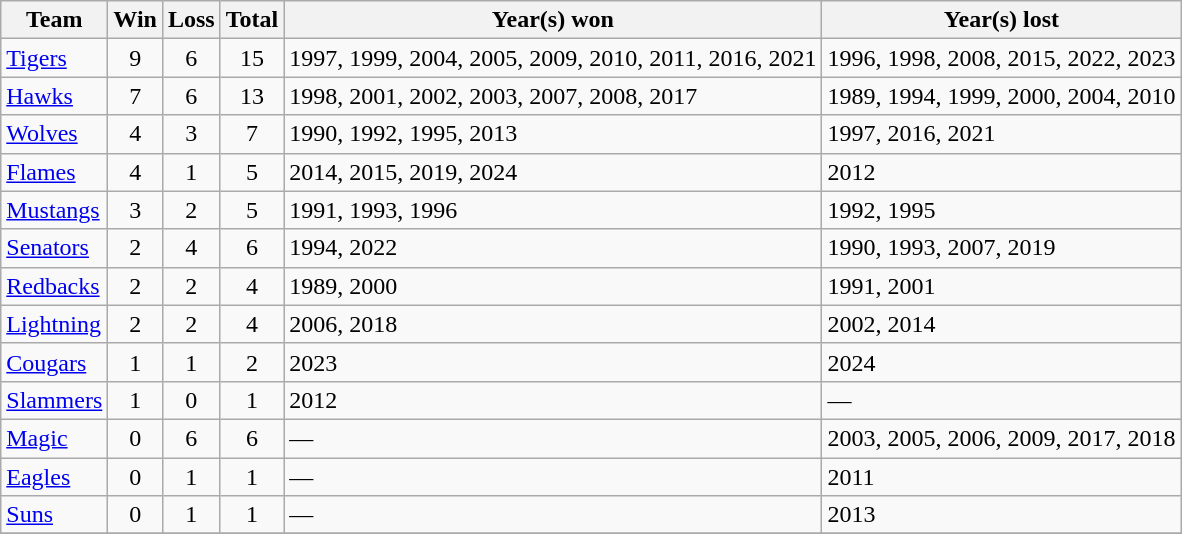<table class="wikitable sortable" style="text-align:center; font-size:100%">
<tr>
<th>Team</th>
<th>Win</th>
<th>Loss</th>
<th>Total</th>
<th>Year(s) won</th>
<th>Year(s) lost</th>
</tr>
<tr>
<td style="text-align:left"><a href='#'>Tigers</a></td>
<td>9</td>
<td>6</td>
<td>15</td>
<td style="text-align:left">1997, 1999, 2004, 2005, 2009, 2010, 2011, 2016, 2021</td>
<td style="text-align:left">1996, 1998, 2008, 2015, 2022, 2023</td>
</tr>
<tr>
<td style="text-align:left"><a href='#'>Hawks</a></td>
<td>7</td>
<td>6</td>
<td>13</td>
<td style="text-align:left">1998, 2001, 2002, 2003, 2007, 2008, 2017</td>
<td style="text-align:left">1989, 1994, 1999, 2000, 2004, 2010</td>
</tr>
<tr>
<td style="text-align:left"><a href='#'>Wolves</a></td>
<td>4</td>
<td>3</td>
<td>7</td>
<td style="text-align:left">1990, 1992, 1995, 2013</td>
<td style="text-align:left">1997, 2016, 2021</td>
</tr>
<tr>
<td style="text-align:left"><a href='#'>Flames</a></td>
<td>4</td>
<td>1</td>
<td>5</td>
<td style="text-align:left">2014, 2015, 2019, 2024</td>
<td style="text-align:left">2012</td>
</tr>
<tr>
<td style="text-align:left"><a href='#'>Mustangs</a></td>
<td>3</td>
<td>2</td>
<td>5</td>
<td style="text-align:left">1991, 1993, 1996</td>
<td style="text-align:left">1992, 1995</td>
</tr>
<tr>
<td style="text-align:left"><a href='#'>Senators</a></td>
<td>2</td>
<td>4</td>
<td>6</td>
<td style="text-align:left">1994, 2022</td>
<td style="text-align:left">1990, 1993, 2007, 2019</td>
</tr>
<tr>
<td style="text-align:left"><a href='#'>Redbacks</a></td>
<td>2</td>
<td>2</td>
<td>4</td>
<td style="text-align:left">1989, 2000</td>
<td style="text-align:left">1991, 2001</td>
</tr>
<tr>
<td style="text-align:left"><a href='#'>Lightning</a></td>
<td>2</td>
<td>2</td>
<td>4</td>
<td style="text-align:left">2006, 2018</td>
<td style="text-align:left">2002, 2014</td>
</tr>
<tr>
<td style="text-align:left"><a href='#'>Cougars</a></td>
<td>1</td>
<td>1</td>
<td>2</td>
<td style="text-align:left">2023</td>
<td style="text-align:left">2024</td>
</tr>
<tr>
<td style="text-align:left"><a href='#'>Slammers</a></td>
<td>1</td>
<td>0</td>
<td>1</td>
<td style="text-align:left">2012</td>
<td style="text-align:left">—</td>
</tr>
<tr>
<td style="text-align:left"><a href='#'>Magic</a></td>
<td>0</td>
<td>6</td>
<td>6</td>
<td style="text-align:left">—</td>
<td style="text-align:left">2003, 2005, 2006, 2009, 2017, 2018</td>
</tr>
<tr>
<td style="text-align:left"><a href='#'>Eagles</a></td>
<td>0</td>
<td>1</td>
<td>1</td>
<td style="text-align:left">—</td>
<td style="text-align:left">2011</td>
</tr>
<tr>
<td style="text-align:left"><a href='#'>Suns</a></td>
<td>0</td>
<td>1</td>
<td>1</td>
<td style="text-align:left">—</td>
<td style="text-align:left">2013</td>
</tr>
<tr>
</tr>
</table>
